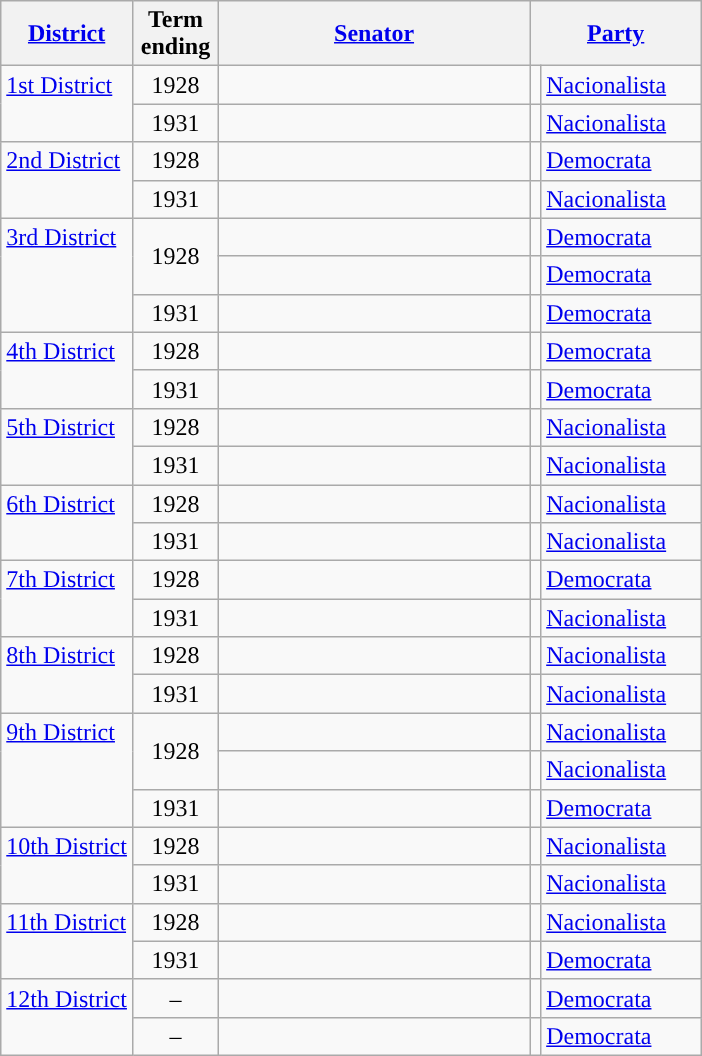<table class="wikitable sortable">
<tr>
<th><a href='#'>District</a></th>
<th width="50px">Term ending</th>
<th width="200px"><a href='#'>Senator</a></th>
<th colspan="2"><a href='#'>Party</a></th>
</tr>
<tr>
<td rowspan="2" valign="top"><a href='#'>1st District</a></td>
<td align="center">1928</td>
<td></td>
<td></td>
<td width="100px"><a href='#'>Nacionalista</a></td>
</tr>
<tr>
<td align="center">1931</td>
<td></td>
<td></td>
<td><a href='#'>Nacionalista</a></td>
</tr>
<tr>
<td rowspan="2" valign="top"><a href='#'>2nd District</a></td>
<td align="center">1928</td>
<td></td>
<td></td>
<td><a href='#'>Democrata</a></td>
</tr>
<tr>
<td align="center">1931</td>
<td></td>
<td></td>
<td><a href='#'>Nacionalista</a></td>
</tr>
<tr>
<td rowspan="3" valign="top"><a href='#'>3rd District</a></td>
<td rowspan="2" align="center">1928</td>
<td></td>
<td></td>
<td><a href='#'>Democrata</a></td>
</tr>
<tr>
<td></td>
<td></td>
<td><a href='#'>Democrata</a></td>
</tr>
<tr>
<td align="center">1931</td>
<td></td>
<td></td>
<td><a href='#'>Democrata</a></td>
</tr>
<tr>
<td rowspan="2" valign="top"><a href='#'>4th District</a></td>
<td align="center">1928</td>
<td></td>
<td></td>
<td><a href='#'>Democrata</a></td>
</tr>
<tr>
<td align="center">1931</td>
<td></td>
<td></td>
<td><a href='#'>Democrata</a></td>
</tr>
<tr>
<td rowspan="2" valign="top"><a href='#'>5th District</a></td>
<td align="center">1928</td>
<td></td>
<td></td>
<td><a href='#'>Nacionalista</a></td>
</tr>
<tr>
<td align="center">1931</td>
<td></td>
<td></td>
<td><a href='#'>Nacionalista</a></td>
</tr>
<tr>
<td rowspan="2" valign="top"><a href='#'>6th District</a></td>
<td align="center">1928</td>
<td></td>
<td></td>
<td><a href='#'>Nacionalista</a></td>
</tr>
<tr>
<td align="center">1931</td>
<td></td>
<td></td>
<td><a href='#'>Nacionalista</a></td>
</tr>
<tr>
<td rowspan="2" valign="top"><a href='#'>7th District</a></td>
<td align="center">1928</td>
<td></td>
<td></td>
<td><a href='#'>Democrata</a></td>
</tr>
<tr>
<td align="center">1931</td>
<td></td>
<td></td>
<td><a href='#'>Nacionalista</a></td>
</tr>
<tr>
<td rowspan="2" valign="top"><a href='#'>8th District</a></td>
<td align="center">1928</td>
<td></td>
<td></td>
<td><a href='#'>Nacionalista</a></td>
</tr>
<tr>
<td align="center">1931</td>
<td></td>
<td></td>
<td><a href='#'>Nacionalista</a></td>
</tr>
<tr>
<td rowspan="3" valign="top"><a href='#'>9th District</a></td>
<td rowspan="2" align="center">1928</td>
<td></td>
<td></td>
<td><a href='#'>Nacionalista</a></td>
</tr>
<tr>
<td></td>
<td></td>
<td><a href='#'>Nacionalista</a></td>
</tr>
<tr>
<td align="center">1931</td>
<td></td>
<td></td>
<td><a href='#'>Democrata</a></td>
</tr>
<tr>
<td rowspan="2" valign="top"><a href='#'>10th District</a></td>
<td align="center">1928</td>
<td></td>
<td></td>
<td><a href='#'>Nacionalista</a></td>
</tr>
<tr>
<td align="center">1931</td>
<td></td>
<td></td>
<td><a href='#'>Nacionalista</a></td>
</tr>
<tr>
<td rowspan="2" valign="top"><a href='#'>11th District</a></td>
<td align="center">1928</td>
<td></td>
<td></td>
<td><a href='#'>Nacionalista</a></td>
</tr>
<tr>
<td align="center">1931</td>
<td></td>
<td></td>
<td><a href='#'>Democrata</a></td>
</tr>
<tr>
<td rowspan="2" valign="top"><a href='#'>12th District</a></td>
<td align="center">–</td>
<td></td>
<td></td>
<td><a href='#'>Democrata</a></td>
</tr>
<tr>
<td align="center">–</td>
<td></td>
<td></td>
<td><a href='#'>Democrata</a></td>
</tr>
</table>
